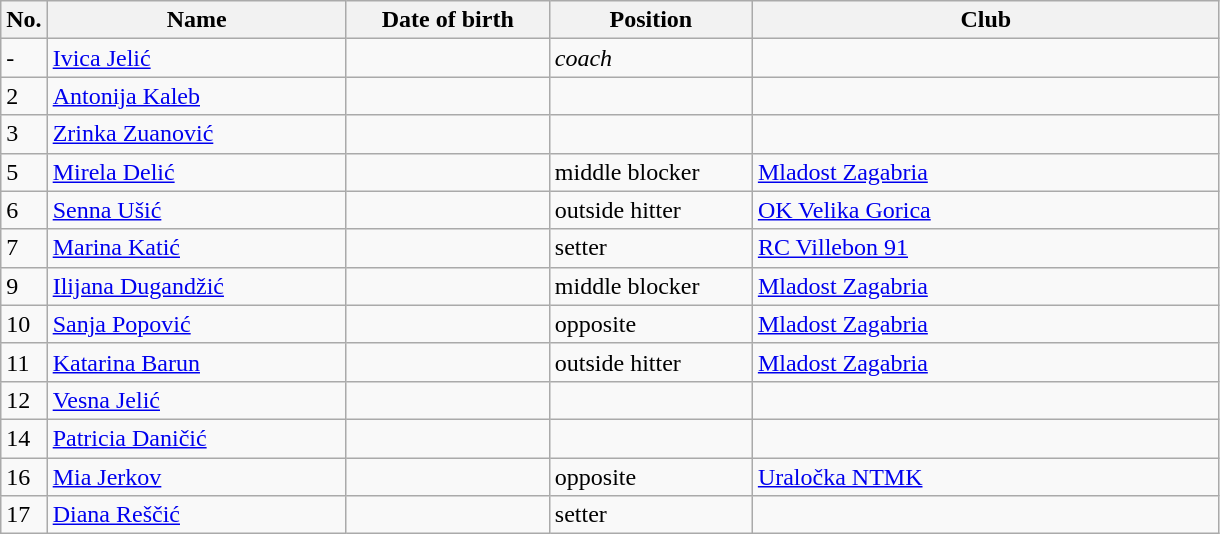<table class=wikitable sortable style=font-size:100%; text-align:center;>
<tr>
<th>No.</th>
<th style=width:12em>Name</th>
<th style=width:8em>Date of birth</th>
<th style=width:8em>Position</th>
<th style=width:19em>Club</th>
</tr>
<tr>
<td>-</td>
<td><a href='#'>Ivica Jelić</a></td>
<td></td>
<td><em>coach</em></td>
<td></td>
</tr>
<tr>
<td>2</td>
<td><a href='#'>Antonija Kaleb</a></td>
<td></td>
<td></td>
<td></td>
</tr>
<tr>
<td>3</td>
<td><a href='#'>Zrinka Zuanović</a></td>
<td></td>
<td></td>
<td></td>
</tr>
<tr>
<td>5</td>
<td><a href='#'>Mirela Delić</a></td>
<td></td>
<td>middle blocker</td>
<td> <a href='#'>Mladost Zagabria</a></td>
</tr>
<tr>
<td>6</td>
<td><a href='#'>Senna Ušić</a></td>
<td></td>
<td>outside hitter</td>
<td> <a href='#'>OK Velika Gorica</a></td>
</tr>
<tr>
<td>7</td>
<td><a href='#'>Marina Katić</a></td>
<td></td>
<td>setter</td>
<td> <a href='#'>RC Villebon 91</a></td>
</tr>
<tr>
<td>9</td>
<td><a href='#'>Ilijana Dugandžić</a></td>
<td></td>
<td>middle blocker</td>
<td> <a href='#'>Mladost Zagabria</a></td>
</tr>
<tr>
<td>10</td>
<td><a href='#'>Sanja Popović</a></td>
<td></td>
<td>opposite</td>
<td> <a href='#'>Mladost Zagabria</a></td>
</tr>
<tr>
<td>11</td>
<td><a href='#'>Katarina Barun</a></td>
<td></td>
<td>outside hitter</td>
<td> <a href='#'>Mladost Zagabria</a></td>
</tr>
<tr>
<td>12</td>
<td><a href='#'>Vesna Jelić</a></td>
<td></td>
<td></td>
<td></td>
</tr>
<tr>
<td>14</td>
<td><a href='#'>Patricia Daničić</a></td>
<td></td>
<td></td>
<td></td>
</tr>
<tr>
<td>16</td>
<td><a href='#'>Mia Jerkov</a></td>
<td></td>
<td>opposite</td>
<td> <a href='#'>Uraločka NTMK</a></td>
</tr>
<tr>
<td>17</td>
<td><a href='#'>Diana Reščić</a></td>
<td></td>
<td>setter</td>
<td></td>
</tr>
</table>
